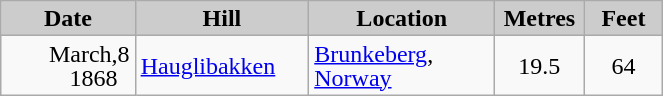<table class="wikitable sortable" style="text-align:left; line-height:16px; width:35%;">
<tr>
<th style="background-color: #ccc;" width="100">Date</th>
<th style="background-color: #ccc;" width="120">Hill</th>
<th style="background-color: #ccc;" width="140">Location</th>
<th style="background-color: #ccc;" width="55">Metres</th>
<th style="background-color: #ccc;" width="55">Feet</th>
</tr>
<tr>
<td align=right>March,8 1868  </td>
<td><a href='#'>Hauglibakken</a></td>
<td><a href='#'>Brunkeberg</a>, <a href='#'>Norway</a></td>
<td align=center>19.5</td>
<td align=center>64</td>
</tr>
</table>
